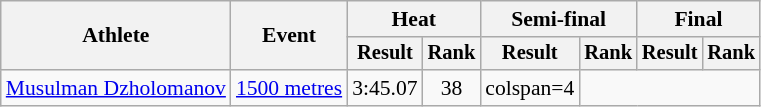<table class="wikitable" style="font-size:90%">
<tr>
<th rowspan="2">Athlete</th>
<th rowspan="2">Event</th>
<th colspan="2">Heat</th>
<th colspan="2">Semi-final</th>
<th colspan="2">Final</th>
</tr>
<tr style="font-size:95%">
<th>Result</th>
<th>Rank</th>
<th>Result</th>
<th>Rank</th>
<th>Result</th>
<th>Rank</th>
</tr>
<tr style=text-align:center>
<td style=text-align:left><a href='#'>Musulman Dzholomanov</a></td>
<td style=text-align:left><a href='#'>1500 metres</a></td>
<td>3:45.07</td>
<td>38</td>
<td>colspan=4 </td>
</tr>
</table>
